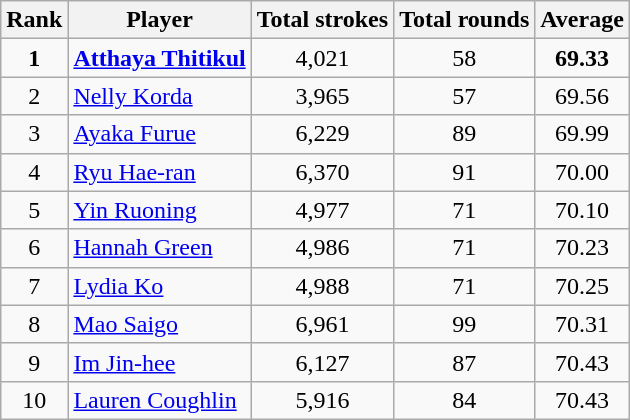<table class="wikitable" style="text-align:center">
<tr>
<th>Rank</th>
<th>Player</th>
<th>Total strokes</th>
<th>Total rounds</th>
<th>Average</th>
</tr>
<tr>
<td><strong>1</strong></td>
<td align=left> <strong><a href='#'>Atthaya Thitikul</a></strong></td>
<td>4,021</td>
<td>58</td>
<td><strong>69.33</strong></td>
</tr>
<tr>
<td>2</td>
<td align=left> <a href='#'>Nelly Korda</a></td>
<td>3,965</td>
<td>57</td>
<td>69.56</td>
</tr>
<tr>
<td>3</td>
<td align=left> <a href='#'>Ayaka Furue</a></td>
<td>6,229</td>
<td>89</td>
<td>69.99</td>
</tr>
<tr>
<td>4</td>
<td align=left> <a href='#'>Ryu Hae-ran</a></td>
<td>6,370</td>
<td>91</td>
<td>70.00</td>
</tr>
<tr>
<td>5</td>
<td align=left> <a href='#'>Yin Ruoning</a></td>
<td>4,977</td>
<td>71</td>
<td>70.10</td>
</tr>
<tr>
<td>6</td>
<td align=left> <a href='#'>Hannah Green</a></td>
<td>4,986</td>
<td>71</td>
<td>70.23</td>
</tr>
<tr>
<td>7</td>
<td align=left> <a href='#'>Lydia Ko</a></td>
<td>4,988</td>
<td>71</td>
<td>70.25</td>
</tr>
<tr>
<td>8</td>
<td align=left> <a href='#'>Mao Saigo</a></td>
<td>6,961</td>
<td>99</td>
<td>70.31</td>
</tr>
<tr>
<td>9</td>
<td align=left> <a href='#'>Im Jin-hee</a></td>
<td>6,127</td>
<td>87</td>
<td>70.43</td>
</tr>
<tr>
<td>10</td>
<td align=left> <a href='#'>Lauren Coughlin</a></td>
<td>5,916</td>
<td>84</td>
<td>70.43</td>
</tr>
</table>
